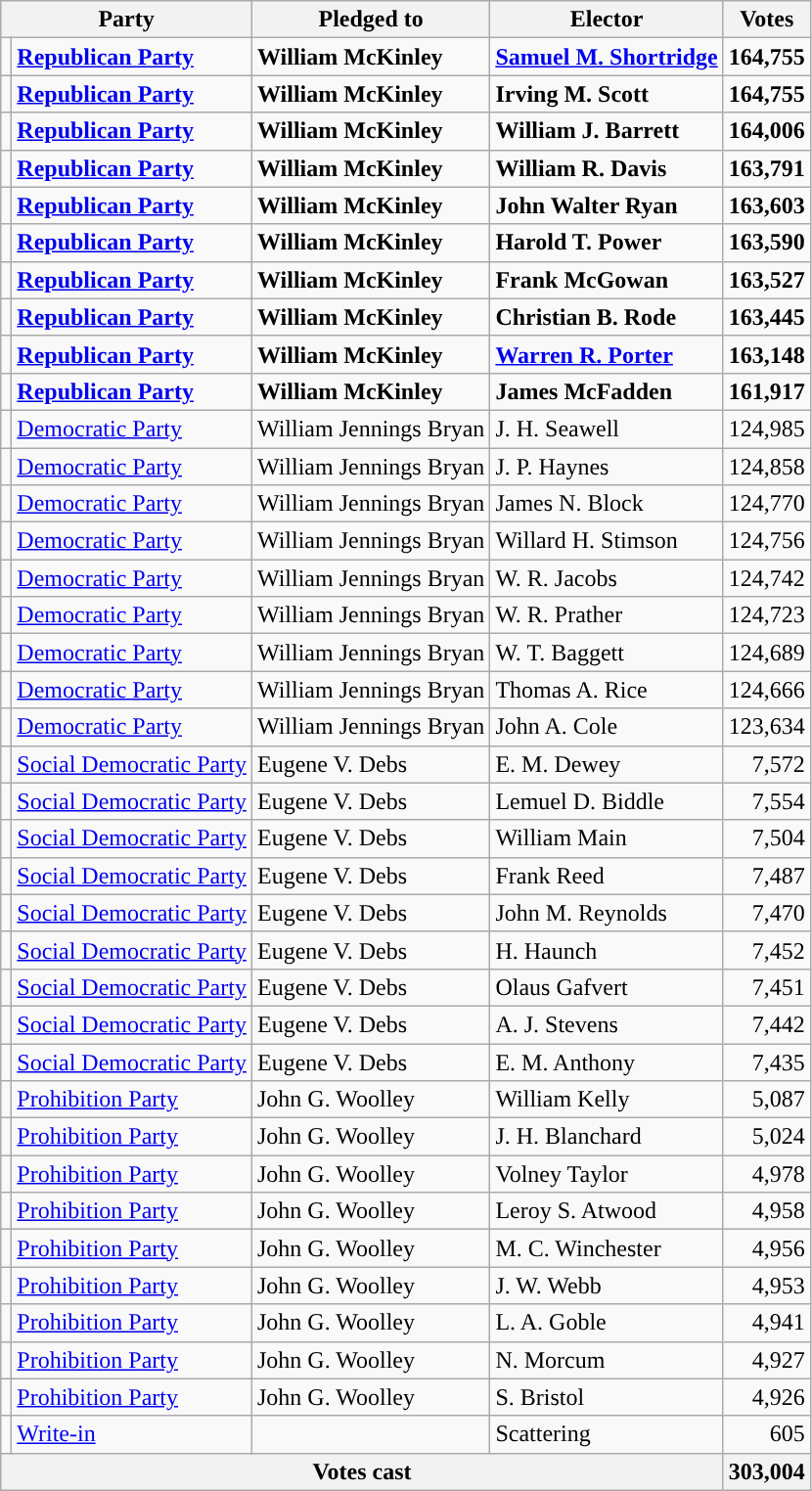<table class="wikitable">
<tr>
<th colspan=2>Party</th>
<th>Pledged to</th>
<th>Elector</th>
<th>Votes</th>
</tr>
<tr style="font-weight:bold">
<td></td>
<td><a href='#'>Republican Party</a></td>
<td>William McKinley</td>
<td><a href='#'>Samuel M. Shortridge</a></td>
<td align=right>164,755</td>
</tr>
<tr style="font-weight:bold">
<td></td>
<td><a href='#'>Republican Party</a></td>
<td>William McKinley</td>
<td>Irving M. Scott</td>
<td align="right">164,755</td>
</tr>
<tr style="font-weight:bold">
<td></td>
<td><a href='#'>Republican Party</a></td>
<td>William McKinley</td>
<td>William J. Barrett</td>
<td align="right">164,006</td>
</tr>
<tr style="font-weight:bold">
<td></td>
<td><a href='#'>Republican Party</a></td>
<td>William McKinley</td>
<td>William R. Davis</td>
<td align="right">163,791</td>
</tr>
<tr style="font-weight:bold">
<td></td>
<td><a href='#'>Republican Party</a></td>
<td>William McKinley</td>
<td>John Walter Ryan</td>
<td align="right">163,603</td>
</tr>
<tr style="font-weight:bold">
<td></td>
<td><a href='#'>Republican Party</a></td>
<td>William McKinley</td>
<td>Harold T. Power</td>
<td align="right">163,590</td>
</tr>
<tr style="font-weight:bold">
<td></td>
<td><a href='#'>Republican Party</a></td>
<td>William McKinley</td>
<td>Frank McGowan</td>
<td align="right">163,527</td>
</tr>
<tr style="font-weight:bold">
<td></td>
<td><a href='#'>Republican Party</a></td>
<td>William McKinley</td>
<td>Christian B. Rode</td>
<td align="right">163,445</td>
</tr>
<tr style="font-weight:bold">
<td></td>
<td><a href='#'>Republican Party</a></td>
<td>William McKinley</td>
<td><a href='#'>Warren R. Porter</a></td>
<td align="right">163,148</td>
</tr>
<tr style="font-weight:bold">
<td></td>
<td><a href='#'>Republican Party</a></td>
<td>William McKinley</td>
<td>James McFadden</td>
<td align=right>161,917</td>
</tr>
<tr>
<td bgcolor=></td>
<td><a href='#'>Democratic Party</a></td>
<td>William Jennings Bryan</td>
<td>J. H. Seawell</td>
<td align="right">124,985</td>
</tr>
<tr>
<td bgcolor=></td>
<td><a href='#'>Democratic Party</a></td>
<td>William Jennings Bryan</td>
<td>J. P. Haynes</td>
<td align="right">124,858</td>
</tr>
<tr>
<td bgcolor=></td>
<td><a href='#'>Democratic Party</a></td>
<td>William Jennings Bryan</td>
<td>James N. Block</td>
<td align="right">124,770</td>
</tr>
<tr>
<td bgcolor=></td>
<td><a href='#'>Democratic Party</a></td>
<td>William Jennings Bryan</td>
<td>Willard H. Stimson</td>
<td align="right">124,756</td>
</tr>
<tr>
<td bgcolor=></td>
<td><a href='#'>Democratic Party</a></td>
<td>William Jennings Bryan</td>
<td>W. R. Jacobs</td>
<td align="right">124,742</td>
</tr>
<tr>
<td bgcolor=></td>
<td><a href='#'>Democratic Party</a></td>
<td>William Jennings Bryan</td>
<td>W. R. Prather</td>
<td align="right">124,723</td>
</tr>
<tr>
<td bgcolor=></td>
<td><a href='#'>Democratic Party</a></td>
<td>William Jennings Bryan</td>
<td>W. T. Baggett</td>
<td align="right">124,689</td>
</tr>
<tr>
<td bgcolor=></td>
<td><a href='#'>Democratic Party</a></td>
<td>William Jennings Bryan</td>
<td>Thomas A. Rice</td>
<td align="right">124,666</td>
</tr>
<tr>
<td bgcolor=></td>
<td><a href='#'>Democratic Party</a></td>
<td>William Jennings Bryan</td>
<td>John A. Cole</td>
<td align="right">123,634</td>
</tr>
<tr>
<td bgcolor=></td>
<td><a href='#'>Social Democratic Party</a></td>
<td>Eugene V. Debs</td>
<td>E. M. Dewey</td>
<td align="right">7,572</td>
</tr>
<tr>
<td bgcolor=></td>
<td><a href='#'>Social Democratic Party</a></td>
<td>Eugene V. Debs</td>
<td>Lemuel D. Biddle</td>
<td align="right">7,554</td>
</tr>
<tr>
<td bgcolor=></td>
<td><a href='#'>Social Democratic Party</a></td>
<td>Eugene V. Debs</td>
<td>William Main</td>
<td align="right">7,504</td>
</tr>
<tr>
<td bgcolor=></td>
<td><a href='#'>Social Democratic Party</a></td>
<td>Eugene V. Debs</td>
<td>Frank Reed</td>
<td align="right">7,487</td>
</tr>
<tr>
<td bgcolor=></td>
<td><a href='#'>Social Democratic Party</a></td>
<td>Eugene V. Debs</td>
<td>John M. Reynolds</td>
<td align="right">7,470</td>
</tr>
<tr>
<td bgcolor=></td>
<td><a href='#'>Social Democratic Party</a></td>
<td>Eugene V. Debs</td>
<td>H. Haunch</td>
<td align="right">7,452</td>
</tr>
<tr>
<td bgcolor=></td>
<td><a href='#'>Social Democratic Party</a></td>
<td>Eugene V. Debs</td>
<td>Olaus Gafvert</td>
<td align="right">7,451</td>
</tr>
<tr>
<td bgcolor=></td>
<td><a href='#'>Social Democratic Party</a></td>
<td>Eugene V. Debs</td>
<td>A. J. Stevens</td>
<td align="right">7,442</td>
</tr>
<tr>
<td bgcolor=></td>
<td><a href='#'>Social Democratic Party</a></td>
<td>Eugene V. Debs</td>
<td>E. M. Anthony</td>
<td align="right">7,435</td>
</tr>
<tr>
<td></td>
<td><a href='#'>Prohibition Party</a></td>
<td>John G. Woolley</td>
<td>William Kelly</td>
<td align="right">5,087</td>
</tr>
<tr>
<td></td>
<td><a href='#'>Prohibition Party</a></td>
<td>John G. Woolley</td>
<td>J. H. Blanchard</td>
<td align="right">5,024</td>
</tr>
<tr>
<td></td>
<td><a href='#'>Prohibition Party</a></td>
<td>John G. Woolley</td>
<td>Volney Taylor</td>
<td align="right">4,978</td>
</tr>
<tr>
<td></td>
<td><a href='#'>Prohibition Party</a></td>
<td>John G. Woolley</td>
<td>Leroy S. Atwood</td>
<td align="right">4,958</td>
</tr>
<tr>
<td></td>
<td><a href='#'>Prohibition Party</a></td>
<td>John G. Woolley</td>
<td>M. C. Winchester</td>
<td align="right">4,956</td>
</tr>
<tr>
<td></td>
<td><a href='#'>Prohibition Party</a></td>
<td>John G. Woolley</td>
<td>J. W. Webb</td>
<td align="right">4,953</td>
</tr>
<tr>
<td></td>
<td><a href='#'>Prohibition Party</a></td>
<td>John G. Woolley</td>
<td>L. A. Goble</td>
<td align="right">4,941</td>
</tr>
<tr>
<td></td>
<td><a href='#'>Prohibition Party</a></td>
<td>John G. Woolley</td>
<td>N. Morcum</td>
<td align="right">4,927</td>
</tr>
<tr>
<td></td>
<td><a href='#'>Prohibition Party</a></td>
<td>John G. Woolley</td>
<td>S. Bristol</td>
<td align="right">4,926</td>
</tr>
<tr>
<td></td>
<td><a href='#'>Write-in</a></td>
<td></td>
<td>Scattering</td>
<td align="right">605</td>
</tr>
<tr>
<th colspan="4">Votes cast</th>
<th>303,004</th>
</tr>
</table>
